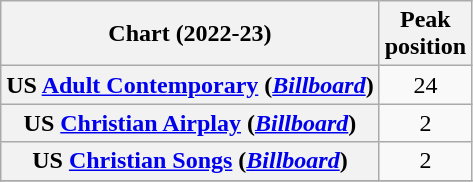<table class="wikitable sortable plainrowheaders" style="text-align:center">
<tr>
<th scope="col">Chart (2022-23)</th>
<th scope="col">Peak<br> position</th>
</tr>
<tr>
<th scope="row">US <a href='#'>Adult Contemporary</a> (<em><a href='#'>Billboard</a></em>)</th>
<td>24</td>
</tr>
<tr>
<th scope="row">US <a href='#'>Christian Airplay</a> (<em><a href='#'>Billboard</a></em>)</th>
<td>2</td>
</tr>
<tr>
<th scope="row">US <a href='#'>Christian Songs</a> (<em><a href='#'>Billboard</a></em>)</th>
<td>2</td>
</tr>
<tr>
</tr>
</table>
